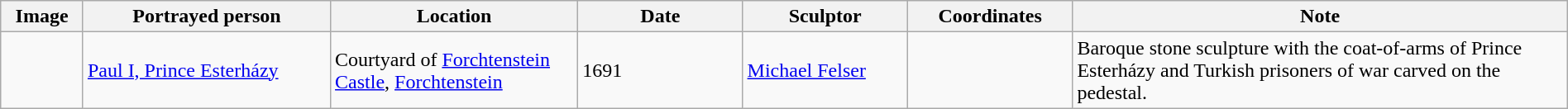<table class="wikitable sortable"  style="width:100%;">
<tr>
<th width="5%" align="left" class="unsortable">Image</th>
<th width="15%" align="left">Portrayed person</th>
<th width="15%" align="left">Location</th>
<th width="10%" align="left">Date</th>
<th width="10%" align="left">Sculptor</th>
<th width="10%" align="left">Coordinates</th>
<th width="30%" align="left">Note</th>
</tr>
<tr>
<td></td>
<td><a href='#'>Paul I, Prince Esterházy</a></td>
<td>Courtyard of <a href='#'>Forchtenstein Castle</a>, <a href='#'>Forchtenstein</a></td>
<td>1691</td>
<td><a href='#'>Michael Felser</a></td>
<td></td>
<td>Baroque stone sculpture with the coat-of-arms of Prince Esterházy and Turkish prisoners of war carved on the pedestal.</td>
</tr>
</table>
